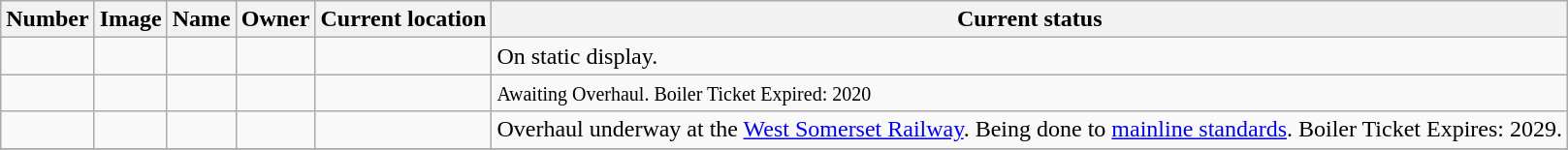<table class="wikitable">
<tr>
<th>Number</th>
<th>Image</th>
<th>Name</th>
<th>Owner</th>
<th>Current location</th>
<th>Current status</th>
</tr>
<tr>
<td></td>
<td></td>
<td></td>
<td></td>
<td></td>
<td>On static display.</td>
</tr>
<tr>
<td></td>
<td></td>
<td></td>
<td></td>
<td></td>
<td><small>Awaiting Overhaul. Boiler Ticket Expired: 2020</small></td>
</tr>
<tr>
<td></td>
<td></td>
<td></td>
<td></td>
<td></td>
<td>Overhaul underway at the <a href='#'>West Somerset Railway</a>. Being done to <a href='#'>mainline standards</a>. Boiler Ticket Expires: 2029.</td>
</tr>
<tr>
</tr>
</table>
